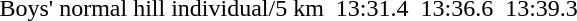<table>
<tr>
<td>Boys' normal hill individual/5 km<br></td>
<td></td>
<td>13:31.4</td>
<td></td>
<td>13:36.6</td>
<td></td>
<td>13:39.3</td>
</tr>
</table>
